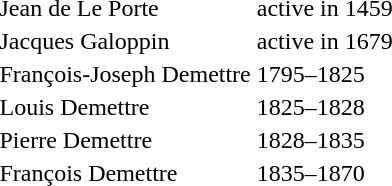<table>
<tr>
<td>Jean de Le Porte</td>
<td>active in 1459</td>
</tr>
<tr>
<td>Jacques Galoppin</td>
<td>active in 1679</td>
</tr>
<tr>
<td>François-Joseph Demettre</td>
<td>1795–1825</td>
</tr>
<tr>
<td>Louis Demettre</td>
<td>1825–1828</td>
</tr>
<tr>
<td>Pierre Demettre</td>
<td>1828–1835</td>
</tr>
<tr>
<td>François Demettre</td>
<td>1835–1870</td>
</tr>
</table>
